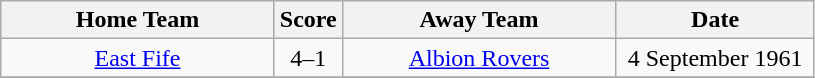<table class="wikitable" style="text-align:center;">
<tr>
<th width=175>Home Team</th>
<th width=20>Score</th>
<th width=175>Away Team</th>
<th width= 125>Date</th>
</tr>
<tr>
<td><a href='#'>East Fife</a></td>
<td>4–1</td>
<td><a href='#'>Albion Rovers</a></td>
<td>4 September 1961</td>
</tr>
<tr>
</tr>
</table>
